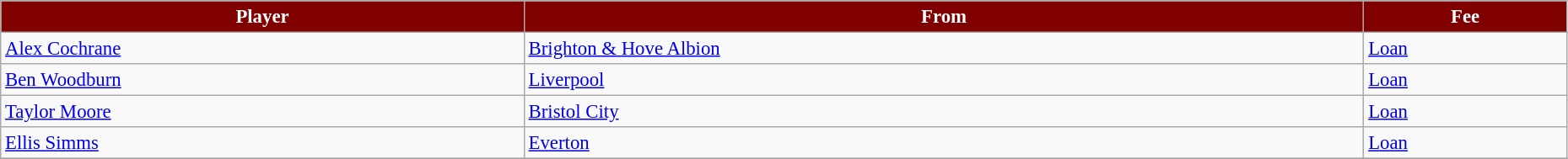<table class="wikitable" style="text-align:left; font-size:95%;width:98%;">
<tr>
<th style="background:maroon; color:white;">Player</th>
<th style="background:maroon; color:white;">From</th>
<th style="background:maroon; color:white;">Fee</th>
</tr>
<tr>
<td> <a href='#'>Alex Cochrane</a></td>
<td> <a href='#'>Brighton & Hove Albion</a></td>
<td><a href='#'>Loan</a></td>
</tr>
<tr>
<td> <a href='#'>Ben Woodburn</a></td>
<td> <a href='#'>Liverpool</a></td>
<td><a href='#'>Loan</a></td>
</tr>
<tr>
<td> <a href='#'>Taylor Moore</a></td>
<td> <a href='#'>Bristol City</a></td>
<td><a href='#'>Loan</a></td>
</tr>
<tr>
<td> <a href='#'>Ellis Simms</a></td>
<td> <a href='#'>Everton</a></td>
<td><a href='#'>Loan</a></td>
</tr>
<tr>
</tr>
</table>
